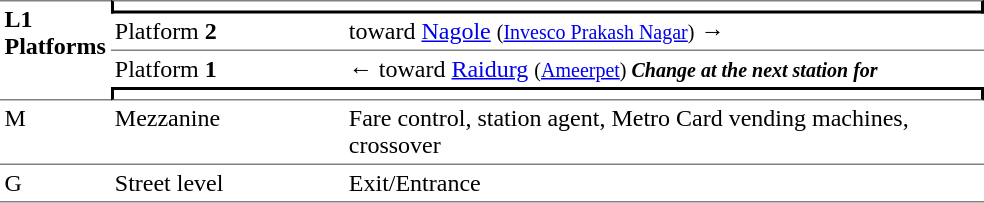<table border=0 cellspacing=0 cellpadding=3>
<tr>
<td style="border-bottom:solid 1px gray;vertical-align:top;border-top:solid 1px gray;" rowspan=4;><strong>L1<br>Platforms</strong></td>
<td style="border-top:solid 1px gray;border-right:solid 2px black;border-left:solid 2px black;border-bottom:solid 2px black;text-align:center;" colspan=2></td>
</tr>
<tr>
<td style="border-bottom:solid 1px gray;" width=150>Platform <span><strong>2</strong></span></td>
<td style="border-bottom:solid 1px gray;" width=390>  toward <a href='#'>Nagole</a> <small>(<a href='#'>Invesco Prakash Nagar</a>)</small> →</td>
</tr>
<tr>
<td>Platform <span><strong>1</strong></span></td>
<td>←  toward <a href='#'>Raidurg</a> <small>(<a href='#'>Ameerpet</a>) <strong><em>Change at the next station for <strong><em></small></td>
</tr>
<tr>
<td style="border-top:solid 2px black;border-right:solid 2px black;border-left:solid 2px black;border-bottom:solid 1px gray;text-align:center;" colspan=2></td>
</tr>
<tr>
<td style="vertical-align:top"></strong>M<strong></td>
<td style="vertical-align:top">Mezzanine</td>
<td style="vertical-align:top">Fare control, station agent, Metro Card vending machines, crossover</td>
</tr>
<tr>
<td style="border-bottom:solid 1px gray;border-top:solid 1px gray; vertical-align:top" width=50></strong>G<strong></td>
<td style="border-top:solid 1px gray;border-bottom:solid 1px gray; vertical-align:top" width=100>Street level</td>
<td style="border-top:solid 1px gray;border-bottom:solid 1px gray; vertical-align:top" width=420>Exit/Entrance</td>
</tr>
</table>
